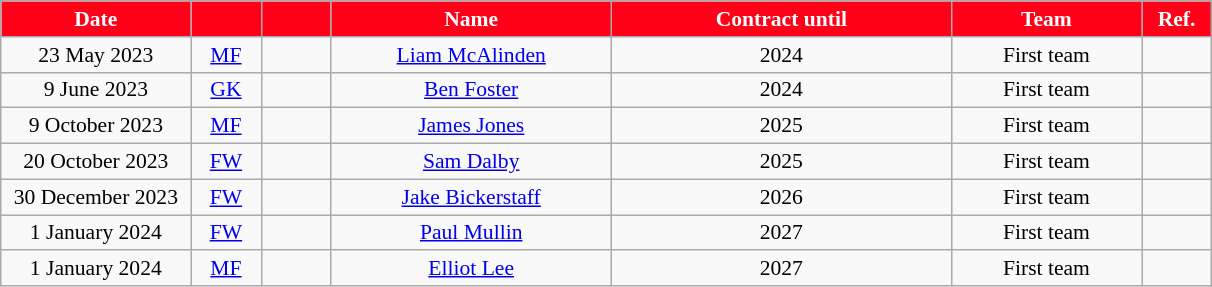<table class="wikitable" style="text-align:center; font-size:90%;">
<tr>
<th style="background:#ff0018; color:#fff; width:120px;">Date</th>
<th style="background:#ff0018; color:#fff; width:40px;"></th>
<th style="background:#ff0018; color:#fff; width:40px;"></th>
<th style="background:#ff0018; color:#fff; width:180px;">Name</th>
<th style="background:#ff0018; color:#fff; width:220px;">Contract until</th>
<th style="background:#ff0018; color:#fff; width:120px;">Team</th>
<th style="background:#ff0018; color:#fff; width:40px;">Ref.</th>
</tr>
<tr>
<td>23 May 2023</td>
<td><a href='#'>MF</a></td>
<td></td>
<td><a href='#'>Liam McAlinden</a></td>
<td>2024</td>
<td>First team</td>
<td></td>
</tr>
<tr>
<td>9 June 2023</td>
<td><a href='#'>GK</a></td>
<td></td>
<td><a href='#'>Ben Foster</a></td>
<td>2024</td>
<td>First team</td>
<td></td>
</tr>
<tr>
<td>9 October 2023</td>
<td><a href='#'>MF</a></td>
<td></td>
<td><a href='#'>James Jones</a></td>
<td>2025</td>
<td>First team</td>
<td></td>
</tr>
<tr>
<td>20 October 2023</td>
<td><a href='#'>FW</a></td>
<td></td>
<td><a href='#'>Sam Dalby</a></td>
<td>2025</td>
<td>First team</td>
<td></td>
</tr>
<tr>
<td>30 December 2023</td>
<td><a href='#'>FW</a></td>
<td></td>
<td><a href='#'>Jake Bickerstaff</a></td>
<td>2026</td>
<td>First team</td>
<td></td>
</tr>
<tr>
<td>1 January 2024</td>
<td><a href='#'>FW</a></td>
<td></td>
<td><a href='#'>Paul Mullin</a></td>
<td>2027</td>
<td>First team</td>
<td></td>
</tr>
<tr>
<td>1 January 2024</td>
<td><a href='#'>MF</a></td>
<td></td>
<td><a href='#'>Elliot Lee</a></td>
<td>2027</td>
<td>First team</td>
<td></td>
</tr>
</table>
